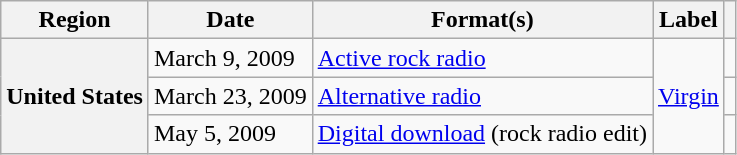<table class="wikitable plainrowheaders">
<tr>
<th scope="col">Region</th>
<th scope="col">Date</th>
<th scope="col">Format(s)</th>
<th scope="col">Label</th>
<th scope="col"></th>
</tr>
<tr>
<th scope="row" rowspan="3">United States</th>
<td>March 9, 2009</td>
<td><a href='#'>Active rock radio</a></td>
<td rowspan="3"><a href='#'>Virgin</a></td>
<td></td>
</tr>
<tr>
<td>March 23, 2009</td>
<td><a href='#'>Alternative radio</a></td>
<td></td>
</tr>
<tr>
<td>May 5, 2009</td>
<td><a href='#'>Digital download</a> (rock radio edit)</td>
<td></td>
</tr>
</table>
